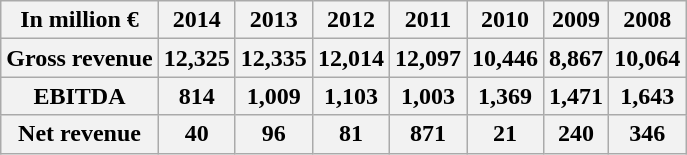<table class="wikitable">
<tr>
<th><strong>In million €</strong></th>
<th>2014</th>
<th><strong>2013</strong></th>
<th><strong>2012</strong></th>
<th><strong>2011</strong></th>
<th><strong>2010</strong></th>
<th><strong>2009</strong></th>
<th><strong>2008</strong></th>
</tr>
<tr>
<th><strong>Gross revenue</strong></th>
<th>12,325</th>
<th>12,335</th>
<th>12,014</th>
<th>12,097</th>
<th>10,446</th>
<th>8,867</th>
<th>10,064</th>
</tr>
<tr>
<th><strong>EBITDA</strong></th>
<th>814</th>
<th>1,009</th>
<th>1,103</th>
<th>1,003</th>
<th>1,369</th>
<th>1,471</th>
<th>1,643</th>
</tr>
<tr>
<th><strong>Net revenue</strong></th>
<th>40</th>
<th>96</th>
<th>81</th>
<th>871</th>
<th>21</th>
<th>240</th>
<th>346</th>
</tr>
</table>
